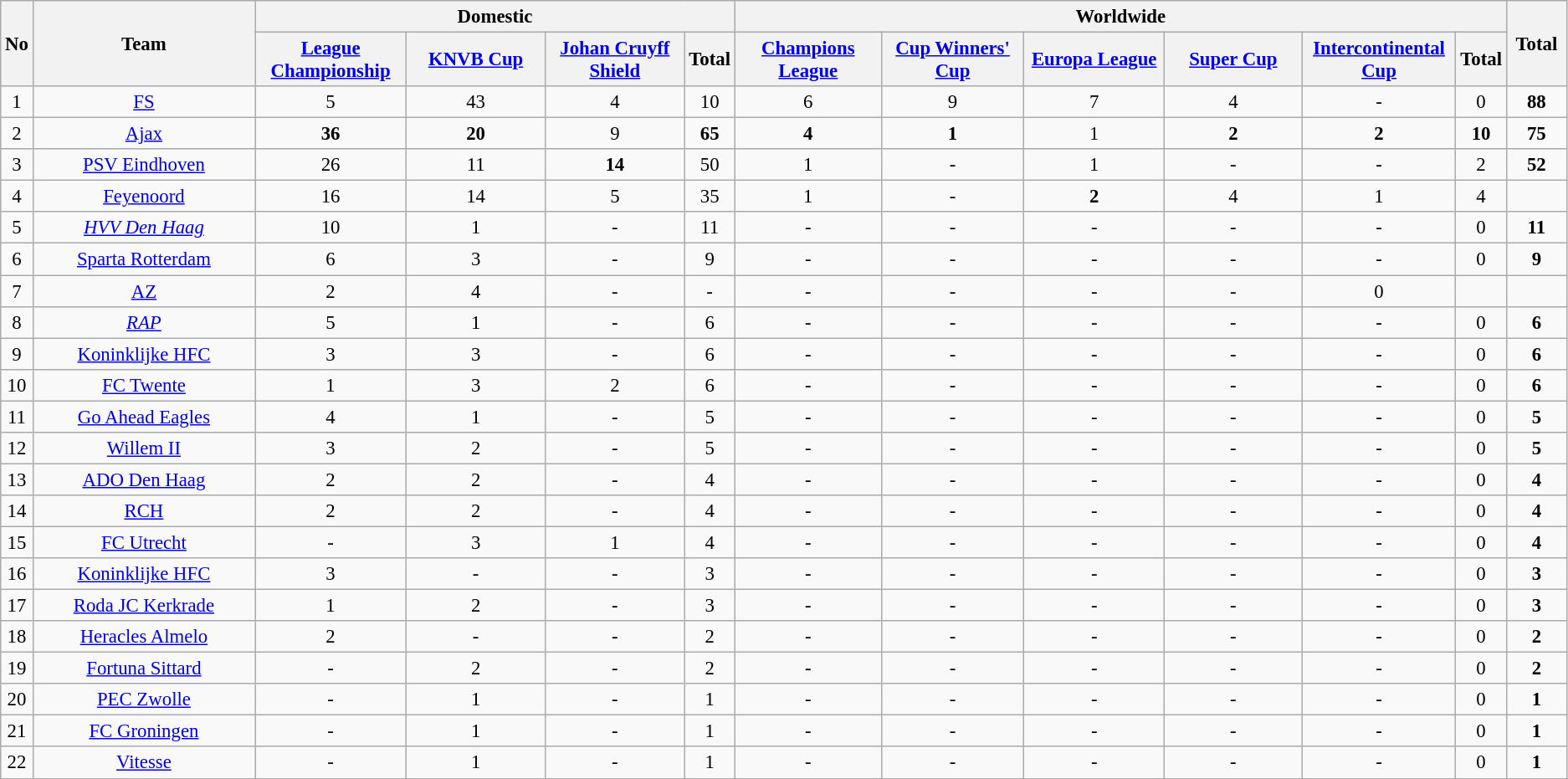<table class="wikitable sortable" style="text-align: center; font-size:95%">
<tr>
<th rowspan="2">No</th>
<th rowspan="2" style="width:16%;">Team</th>
<th colspan="4">Domestic</th>
<th colspan="6">Worldwide</th>
<th rowspan="2" style="width:14%;">Total</th>
</tr>
<tr>
<th style="width:10%;"><a href='#'>League Championship</a></th>
<th style="width:10%;"><a href='#'>KNVB Cup</a></th>
<th style="width:10%;"><a href='#'>Johan Cruyff Shield</a></th>
<th>Total</th>
<th style="width:10%;"><a href='#'>Champions League</a></th>
<th style="width:10%;"><a href='#'>Cup Winners' Cup</a></th>
<th style="width:10%;"><a href='#'>Europa League</a></th>
<th style="width:10%;"><a href='#'>Super Cup</a></th>
<th style="width:10%;"><a href='#'>Intercontinental Cup</a></th>
<th>Total</th>
</tr>
<tr>
<td>1</td>
<td><a href='#'>FS</a></td>
<td>5</td>
<td>43</td>
<td>4</td>
<td>10</td>
<td>6</td>
<td>9</td>
<td>7</td>
<td>4</td>
<td>-</td>
<td>0</td>
<td><strong>88</strong></td>
</tr>
<tr>
<td>2</td>
<td><a href='#'>Ajax</a></td>
<td><strong>36</strong></td>
<td><strong>20</strong></td>
<td>9</td>
<td><strong>65</strong></td>
<td><strong>4</strong></td>
<td><strong>1</strong></td>
<td>1</td>
<td><strong>2</strong></td>
<td><strong>2</strong></td>
<td><strong>10</strong></td>
<td><strong>75</strong></td>
</tr>
<tr>
<td>3</td>
<td><a href='#'>PSV Eindhoven</a></td>
<td>26</td>
<td>11</td>
<td><strong>14</strong></td>
<td>50</td>
<td>1</td>
<td>-</td>
<td>1</td>
<td>-</td>
<td>-</td>
<td>2</td>
<td><strong>52</strong></td>
</tr>
<tr>
<td>4</td>
<td><a href='#'>Feyenoord</a></td>
<td>16</td>
<td>14</td>
<td>5</td>
<td>35</td>
<td>1</td>
<td>-</td>
<td><strong>2</strong></td>
<td>4</td>
<td>1</td>
<td>4</td>
<td></td>
</tr>
<tr>
<td>5</td>
<td><em><a href='#'>HVV Den Haag</a></em></td>
<td>10</td>
<td>1</td>
<td>-</td>
<td>11</td>
<td>-</td>
<td>-</td>
<td>-</td>
<td>-</td>
<td>-</td>
<td>0</td>
<td><strong>11</strong></td>
</tr>
<tr>
<td>6</td>
<td><a href='#'>Sparta Rotterdam</a></td>
<td>6</td>
<td>3</td>
<td>-</td>
<td>9</td>
<td>-</td>
<td>-</td>
<td>-</td>
<td>-</td>
<td>-</td>
<td>0</td>
<td><strong>9</strong></td>
</tr>
<tr>
<td>7</td>
<td><a href='#'>AZ</a></td>
<td>2</td>
<td>4</td>
<td 1>-</td>
<td>-</td>
<td>-</td>
<td>-</td>
<td>-</td>
<td>-</td>
<td>0</td>
<td></td>
</tr>
<tr>
<td>8</td>
<td><em><a href='#'>RAP</a></em></td>
<td>5</td>
<td>1</td>
<td>-</td>
<td>6</td>
<td>-</td>
<td>-</td>
<td>-</td>
<td>-</td>
<td>-</td>
<td>0</td>
<td><strong>6</strong></td>
</tr>
<tr>
<td>9</td>
<td><a href='#'>Koninklijke HFC</a></td>
<td>3</td>
<td>3</td>
<td>-</td>
<td>6</td>
<td>-</td>
<td>-</td>
<td>-</td>
<td>-</td>
<td>-</td>
<td>0</td>
<td><strong>6</strong></td>
</tr>
<tr>
<td>10</td>
<td><a href='#'>FC Twente</a></td>
<td>1</td>
<td>3</td>
<td>2</td>
<td>6</td>
<td>-</td>
<td>-</td>
<td>-</td>
<td>-</td>
<td>-</td>
<td>0</td>
<td><strong>6</strong></td>
</tr>
<tr>
<td>11</td>
<td><a href='#'>Go Ahead Eagles</a></td>
<td>4</td>
<td>1</td>
<td>-</td>
<td>5</td>
<td>-</td>
<td>-</td>
<td>-</td>
<td>-</td>
<td>-</td>
<td>0</td>
<td><strong>5</strong></td>
</tr>
<tr>
<td>12</td>
<td><a href='#'>Willem II</a></td>
<td>3</td>
<td>2</td>
<td>-</td>
<td>5</td>
<td>-</td>
<td>-</td>
<td>-</td>
<td>-</td>
<td>-</td>
<td>0</td>
<td><strong>5</strong></td>
</tr>
<tr>
<td>13</td>
<td><a href='#'>ADO Den Haag</a></td>
<td>2</td>
<td>2</td>
<td>-</td>
<td>4</td>
<td>-</td>
<td>-</td>
<td>-</td>
<td>-</td>
<td>-</td>
<td>0</td>
<td><strong>4</strong></td>
</tr>
<tr>
<td>14</td>
<td><a href='#'>RCH</a></td>
<td>2</td>
<td>2</td>
<td>-</td>
<td>4</td>
<td>-</td>
<td>-</td>
<td>-</td>
<td>-</td>
<td>-</td>
<td>0</td>
<td><strong>4</strong></td>
</tr>
<tr>
<td>15</td>
<td><a href='#'>FC Utrecht</a></td>
<td>-</td>
<td>3</td>
<td>1</td>
<td>4</td>
<td>-</td>
<td>-</td>
<td>-</td>
<td>-</td>
<td>-</td>
<td>0</td>
<td><strong>4</strong></td>
</tr>
<tr>
<td>16</td>
<td><a href='#'>Koninklijke HFC</a></td>
<td>3</td>
<td>-</td>
<td>-</td>
<td>3</td>
<td>-</td>
<td>-</td>
<td>-</td>
<td>-</td>
<td>-</td>
<td>0</td>
<td><strong>3</strong></td>
</tr>
<tr>
<td>17</td>
<td><a href='#'>Roda JC Kerkrade</a></td>
<td>1</td>
<td>2</td>
<td>-</td>
<td>3</td>
<td>-</td>
<td>-</td>
<td>-</td>
<td>-</td>
<td>-</td>
<td>0</td>
<td><strong>3</strong></td>
</tr>
<tr>
<td>18</td>
<td><a href='#'>Heracles Almelo</a></td>
<td>2</td>
<td>-</td>
<td>-</td>
<td>2</td>
<td>-</td>
<td>-</td>
<td>-</td>
<td>-</td>
<td>-</td>
<td>0</td>
<td><strong>2</strong></td>
</tr>
<tr>
<td>19</td>
<td><a href='#'>Fortuna Sittard</a></td>
<td>-</td>
<td>2</td>
<td>-</td>
<td>2</td>
<td>-</td>
<td>-</td>
<td>-</td>
<td>-</td>
<td>-</td>
<td>0</td>
<td><strong>2</strong></td>
</tr>
<tr>
<td>20</td>
<td><a href='#'>PEC Zwolle</a></td>
<td>-</td>
<td>1</td>
<td>-</td>
<td>1</td>
<td>-</td>
<td>-</td>
<td>-</td>
<td>-</td>
<td>-</td>
<td>0</td>
<td><strong>1</strong></td>
</tr>
<tr>
<td>21</td>
<td><a href='#'>FC Groningen</a></td>
<td>-</td>
<td>1</td>
<td>-</td>
<td>1</td>
<td>-</td>
<td>-</td>
<td>-</td>
<td>-</td>
<td>-</td>
<td>0</td>
<td><strong>1</strong></td>
</tr>
<tr>
<td>22</td>
<td><a href='#'>Vitesse</a></td>
<td>-</td>
<td>1</td>
<td>-</td>
<td>1</td>
<td>-</td>
<td>-</td>
<td>-</td>
<td>-</td>
<td>-</td>
<td>0</td>
<td><strong>1</strong></td>
</tr>
</table>
